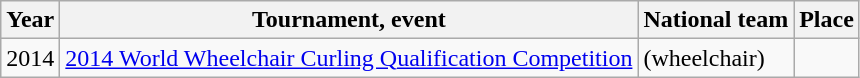<table class="wikitable">
<tr>
<th scope="col">Year</th>
<th scope="col">Tournament, event</th>
<th scope="col">National team</th>
<th scope="col">Place</th>
</tr>
<tr>
<td>2014</td>
<td><a href='#'>2014 World Wheelchair Curling Qualification Competition</a></td>
<td> (wheelchair)</td>
<td></td>
</tr>
</table>
